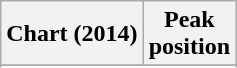<table class="wikitable sortable plainrowheaders" style="text-align:center">
<tr>
<th scope="col">Chart (2014)</th>
<th scope="col">Peak<br>position</th>
</tr>
<tr>
</tr>
<tr>
</tr>
<tr>
</tr>
</table>
